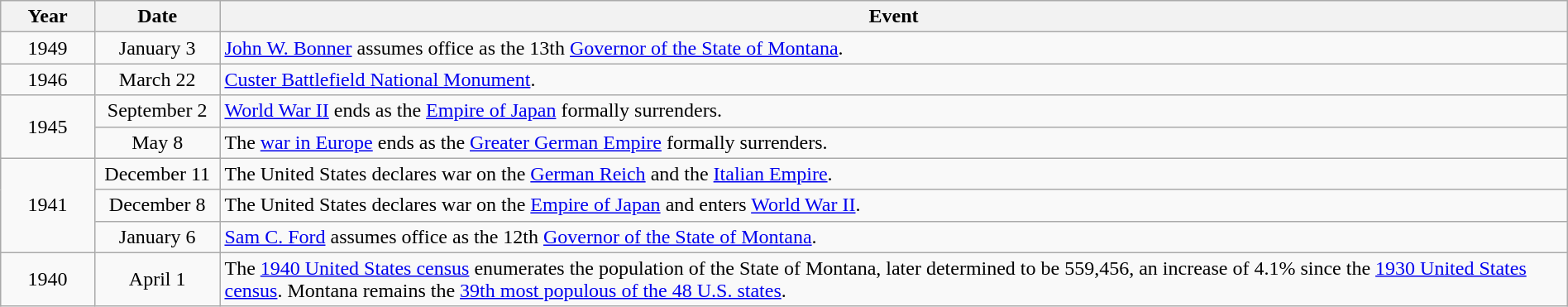<table class="wikitable" style="width:100%;">
<tr>
<th style="width:6%">Year</th>
<th style="width:8%">Date</th>
<th style="width:86%">Event</th>
</tr>
<tr>
<td align=center rowspan=1>1949</td>
<td align=center>January 3</td>
<td><a href='#'>John W. Bonner</a> assumes office as the 13th <a href='#'>Governor of the State of Montana</a>.</td>
</tr>
<tr>
<td align=center rowspan=1>1946</td>
<td align=center>March 22</td>
<td><a href='#'>Custer Battlefield National Monument</a>.</td>
</tr>
<tr>
<td align=center rowspan=2>1945</td>
<td align=center>September 2</td>
<td><a href='#'>World War II</a> ends as the <a href='#'>Empire of Japan</a> formally surrenders.</td>
</tr>
<tr>
<td align=center>May 8</td>
<td>The <a href='#'>war in Europe</a> ends as the <a href='#'>Greater German Empire</a> formally surrenders.</td>
</tr>
<tr>
<td align=center rowspan=3>1941</td>
<td align=center>December 11</td>
<td>The United States declares war on the <a href='#'>German Reich</a> and the <a href='#'>Italian Empire</a>.</td>
</tr>
<tr>
<td align=center>December 8</td>
<td>The United States declares war on the <a href='#'>Empire of Japan</a> and enters <a href='#'>World War II</a>.</td>
</tr>
<tr>
<td align=center>January 6</td>
<td><a href='#'>Sam C. Ford</a> assumes office as the 12th <a href='#'>Governor of the State of Montana</a>.</td>
</tr>
<tr>
<td align=center rowspan=1>1940</td>
<td align=center>April 1</td>
<td>The <a href='#'>1940 United States census</a> enumerates the population of the State of Montana, later determined to be 559,456, an increase of 4.1% since the <a href='#'>1930 United States census</a>. Montana remains the <a href='#'>39th most populous of the 48 U.S. states</a>.</td>
</tr>
</table>
